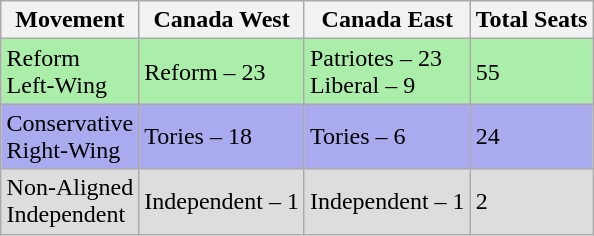<table class="wikitable" style="margin:auto;">
<tr>
<th bgcolor = #BBBBBB>Movement</th>
<th bgcolor = #BBBBBB>Canada West</th>
<th bgcolor = #BBBBBB>Canada East</th>
<th bgcolor = #BBBBBB>Total Seats</th>
</tr>
<tr>
<td bgcolor = #AAEEAA>Reform<br>Left-Wing</td>
<td bgcolor = #AAEEAA>Reform – 23</td>
<td bgcolor = #AAEEAA>Patriotes – 23 <br> Liberal – 9</td>
<td bgcolor = #AAEEAA>55</td>
</tr>
<tr>
<td bgcolor = #AAAAEE>Conservative<br>Right-Wing</td>
<td bgcolor = #AAAAEE>Tories – 18</td>
<td bgcolor = #AAAAEE>Tories – 6</td>
<td bgcolor = #AAAAEE>24</td>
</tr>
<tr>
<td bgcolor = #DDDDDD>Non-Aligned<br>Independent</td>
<td bgcolor = #DDDDDD>Independent – 1</td>
<td bgcolor = #DDDDDD>Independent – 1</td>
<td bgcolor = #DDDDDD>2</td>
</tr>
</table>
